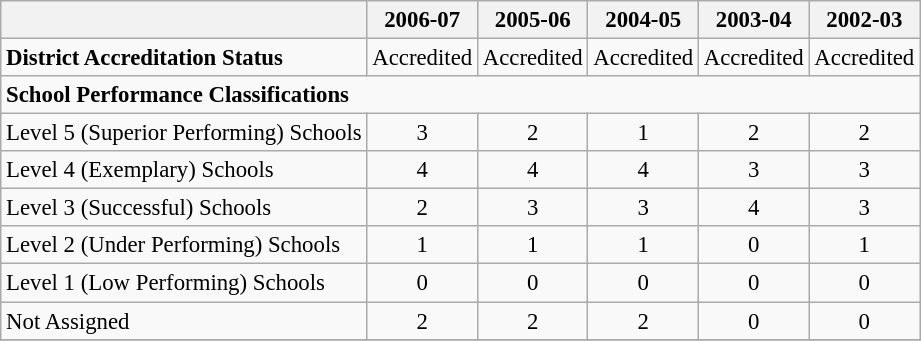<table class="wikitable" style="font-size: 95%;">
<tr>
<th></th>
<th>2006-07</th>
<th>2005-06</th>
<th>2004-05</th>
<th>2003-04</th>
<th>2002-03</th>
</tr>
<tr>
<td align="left"><strong>District Accreditation Status</strong></td>
<td align="center">Accredited</td>
<td align="center">Accredited</td>
<td align="center">Accredited</td>
<td align="center">Accredited</td>
<td align="center">Accredited</td>
</tr>
<tr>
<td align="left" colspan="6"><strong>School Performance Classifications</strong></td>
</tr>
<tr>
<td align="left">Level 5 (Superior Performing) Schools</td>
<td align="center">3</td>
<td align="center">2</td>
<td align="center">1</td>
<td align="center">2</td>
<td align="center">2</td>
</tr>
<tr>
<td align="left">Level 4 (Exemplary) Schools</td>
<td align="center">4</td>
<td align="center">4</td>
<td align="center">4</td>
<td align="center">3</td>
<td align="center">3</td>
</tr>
<tr>
<td align="left">Level 3 (Successful) Schools</td>
<td align="center">2</td>
<td align="center">3</td>
<td align="center">3</td>
<td align="center">4</td>
<td align="center">3</td>
</tr>
<tr>
<td align="left">Level 2 (Under Performing) Schools</td>
<td align="center">1</td>
<td align="center">1</td>
<td align="center">1</td>
<td align="center">0</td>
<td align="center">1</td>
</tr>
<tr>
<td align="left">Level 1 (Low Performing) Schools</td>
<td align="center">0</td>
<td align="center">0</td>
<td align="center">0</td>
<td align="center">0</td>
<td align="center">0</td>
</tr>
<tr>
<td align="left">Not Assigned</td>
<td align="center">2</td>
<td align="center">2</td>
<td align="center">2</td>
<td align="center">0</td>
<td align="center">0</td>
</tr>
<tr>
</tr>
</table>
